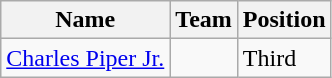<table class="wikitable">
<tr>
<th><strong>Name</strong></th>
<th><strong>Team</strong></th>
<th><strong>Position</strong></th>
</tr>
<tr>
<td><a href='#'>Charles Piper Jr.</a></td>
<td></td>
<td>Third</td>
</tr>
</table>
